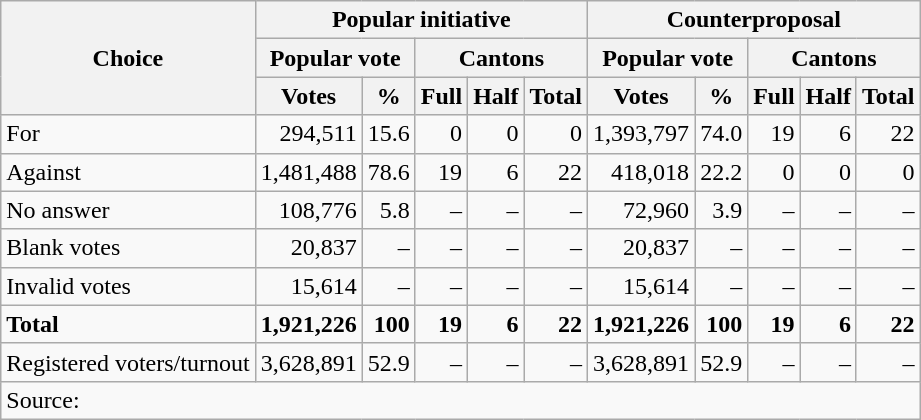<table class=wikitable style=text-align:right>
<tr>
<th rowspan=3>Choice</th>
<th colspan=5>Popular initiative</th>
<th colspan=5>Counterproposal</th>
</tr>
<tr>
<th colspan=2>Popular vote</th>
<th colspan=3>Cantons</th>
<th colspan=2>Popular vote</th>
<th colspan=3>Cantons</th>
</tr>
<tr>
<th>Votes</th>
<th>%</th>
<th>Full</th>
<th>Half</th>
<th>Total</th>
<th>Votes</th>
<th>%</th>
<th>Full</th>
<th>Half</th>
<th>Total</th>
</tr>
<tr>
<td align=left>For</td>
<td>294,511</td>
<td>15.6</td>
<td>0</td>
<td>0</td>
<td>0</td>
<td>1,393,797</td>
<td>74.0</td>
<td>19</td>
<td>6</td>
<td>22</td>
</tr>
<tr>
<td align=left>Against</td>
<td>1,481,488</td>
<td>78.6</td>
<td>19</td>
<td>6</td>
<td>22</td>
<td>418,018</td>
<td>22.2</td>
<td>0</td>
<td>0</td>
<td>0</td>
</tr>
<tr>
<td align=left>No answer</td>
<td>108,776</td>
<td>5.8</td>
<td>–</td>
<td>–</td>
<td>–</td>
<td>72,960</td>
<td>3.9</td>
<td>–</td>
<td>–</td>
<td>–</td>
</tr>
<tr>
<td align=left>Blank votes</td>
<td>20,837</td>
<td>–</td>
<td>–</td>
<td>–</td>
<td>–</td>
<td>20,837</td>
<td>–</td>
<td>–</td>
<td>–</td>
<td>–</td>
</tr>
<tr>
<td align=left>Invalid votes</td>
<td>15,614</td>
<td>–</td>
<td>–</td>
<td>–</td>
<td>–</td>
<td>15,614</td>
<td>–</td>
<td>–</td>
<td>–</td>
<td>–</td>
</tr>
<tr>
<td align=left><strong>Total</strong></td>
<td><strong>1,921,226</strong></td>
<td><strong>100</strong></td>
<td><strong>19</strong></td>
<td><strong>6</strong></td>
<td><strong>22</strong></td>
<td><strong>1,921,226</strong></td>
<td><strong>100</strong></td>
<td><strong>19</strong></td>
<td><strong>6</strong></td>
<td><strong>22</strong></td>
</tr>
<tr>
<td align=left>Registered voters/turnout</td>
<td>3,628,891</td>
<td>52.9</td>
<td>–</td>
<td>–</td>
<td>–</td>
<td>3,628,891</td>
<td>52.9</td>
<td>–</td>
<td>–</td>
<td>–</td>
</tr>
<tr>
<td align=left colspan=11>Source: </td>
</tr>
</table>
